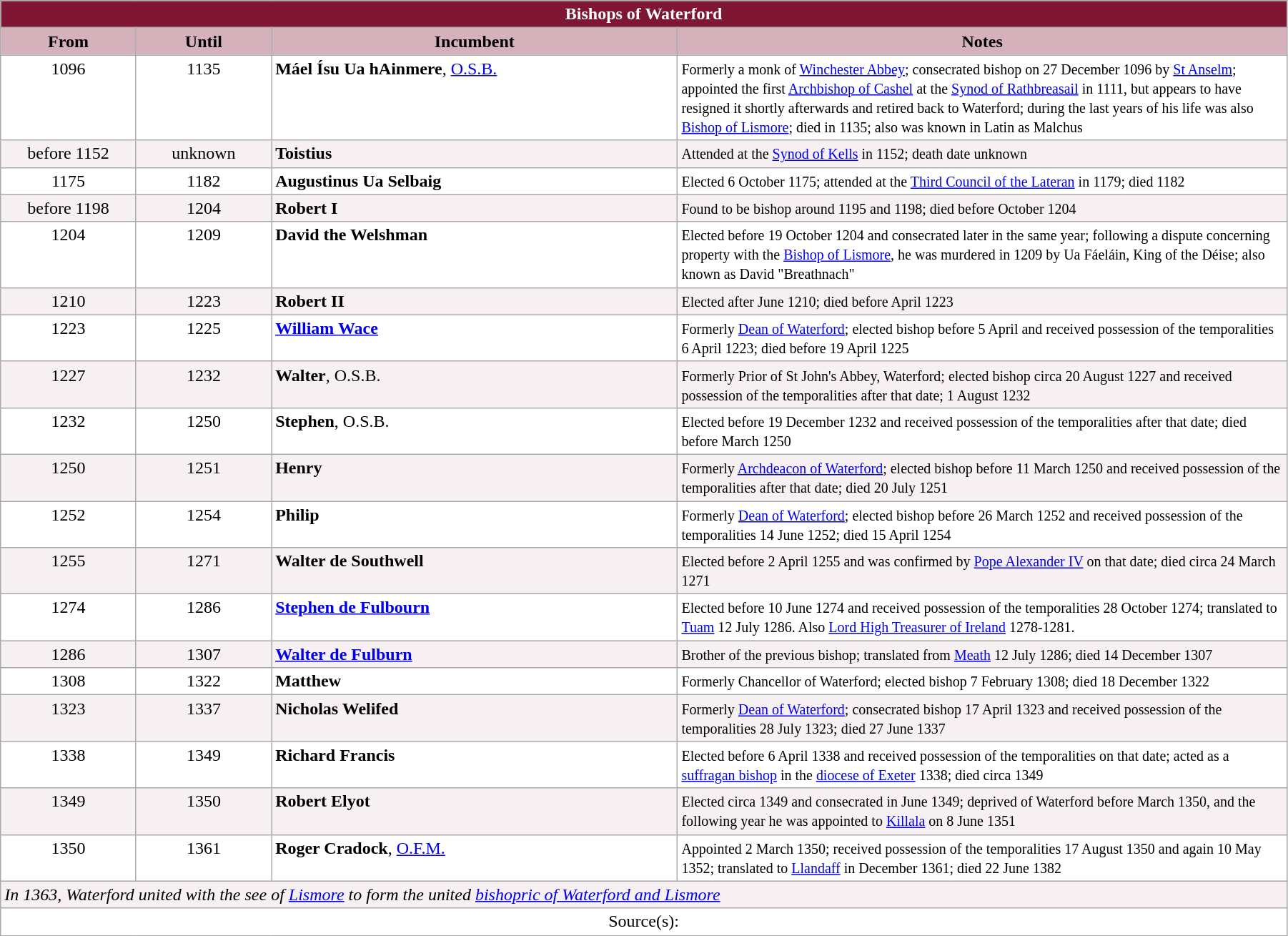<table class="wikitable" style="width:95%;" border="1" cellpadding="2">
<tr>
<th colspan="4" style="background-color: #7F1734; color: white;">Bishops of Waterford</th>
</tr>
<tr valign=center>
<th style="background-color: #D4B1BB" width="10%">From</th>
<th style="background-color: #D4B1BB" width="10%">Until</th>
<th style="background-color: #D4B1BB" width="30%">Incumbent</th>
<th style="background-color: #D4B1BB" width="45%">Notes</th>
</tr>
<tr valign=top bgcolor="white">
<td align=center>1096</td>
<td align=center>1135</td>
<td><strong>Máel Ísu Ua hAinmere</strong>, <a href='#'>O.S.B.</a></td>
<td><small>Formerly a monk of <a href='#'>Winchester Abbey</a>; consecrated bishop on 27 December 1096 by <a href='#'>St Anselm</a>; appointed the first <a href='#'>Archbishop of Cashel</a> at the <a href='#'>Synod of Rathbreasail</a> in 1111, but appears to have resigned it shortly afterwards and retired back to Waterford; during the last years of his life was also <a href='#'>Bishop of Lismore</a>; died in 1135; also was known in Latin as Malchus</small></td>
</tr>
<tr valign=top bgcolor="#F7F0F2">
<td align=center>before 1152</td>
<td align=center>unknown</td>
<td><strong>Toistius</strong></td>
<td><small>Attended at the <a href='#'>Synod of Kells</a> in 1152; death date unknown</small></td>
</tr>
<tr valign=top bgcolor="white">
<td align=center>1175</td>
<td align=center>1182</td>
<td><strong>Augustinus Ua Selbaig</strong></td>
<td><small>Elected 6 October 1175; attended at the <a href='#'>Third Council of the Lateran</a> in 1179; died 1182</small></td>
</tr>
<tr valign=top bgcolor="#F7F0F2">
<td align=center>before 1198</td>
<td align=center>1204</td>
<td><strong>Robert I</strong></td>
<td><small>Found to be bishop around 1195 and 1198; died before October 1204</small></td>
</tr>
<tr valign=top bgcolor="white">
<td align=center>1204</td>
<td align=center>1209</td>
<td><strong>David the Welshman</strong></td>
<td><small>Elected before 19 October 1204 and consecrated later in the same year; following a dispute concerning property with the <a href='#'>Bishop of Lismore</a>, he was murdered in 1209 by Ua Fáeláin, King of the Déise; also known as David "Breathnach"</small></td>
</tr>
<tr valign=top bgcolor="#F7F0F2">
<td align=center>1210</td>
<td align=center>1223</td>
<td><strong>Robert II</strong></td>
<td><small>Elected after June 1210; died before April 1223</small></td>
</tr>
<tr valign=top bgcolor="white">
<td align=center>1223</td>
<td align=center>1225</td>
<td><strong><a href='#'>William Wace</a></strong></td>
<td><small>Formerly <a href='#'>Dean of Waterford</a>; elected bishop before 5 April and received possession of the temporalities 6 April 1223; died before 19 April 1225</small></td>
</tr>
<tr valign=top bgcolor="#F7F0F2">
<td align=center>1227</td>
<td align=center>1232</td>
<td><strong>Walter</strong>, O.S.B.</td>
<td><small>Formerly Prior of St John's Abbey, Waterford; elected bishop circa 20 August 1227 and received possession of the temporalities after that date; 1 August 1232</small></td>
</tr>
<tr valign=top bgcolor="white">
<td align=center>1232</td>
<td align=center>1250</td>
<td><strong>Stephen</strong>, O.S.B.</td>
<td><small>Elected before 19 December 1232 and received possession of the temporalities after that date; died before March 1250</small></td>
</tr>
<tr valign=top bgcolor="#F7F0F2">
<td align=center>1250</td>
<td align=center>1251</td>
<td><strong>Henry</strong></td>
<td><small>Formerly <a href='#'>Archdeacon of Waterford</a>; elected bishop before 11 March 1250 and received possession of the temporalities after that date; died 20 July 1251</small></td>
</tr>
<tr valign=top bgcolor="white">
<td align=center>1252</td>
<td align=center>1254</td>
<td><strong>Philip</strong></td>
<td><small>Formerly <a href='#'>Dean of Waterford</a>; elected bishop before 26 March 1252 and received possession of the temporalities 14 June 1252; died 15 April 1254</small></td>
</tr>
<tr valign=top bgcolor="#F7F0F2">
<td align=center>1255</td>
<td align=center>1271</td>
<td><strong>Walter de Southwell</strong></td>
<td><small>Elected before 2 April 1255 and was confirmed by <a href='#'>Pope Alexander IV</a> on that date; died circa 24 March 1271</small></td>
</tr>
<tr valign=top bgcolor="white">
<td align=center>1274</td>
<td align=center>1286</td>
<td><strong><a href='#'>Stephen de Fulbourn</a></strong></td>
<td><small>Elected before 10 June 1274 and received possession of the temporalities 28 October 1274; translated to <a href='#'>Tuam</a> 12 July 1286. Also <a href='#'>Lord High Treasurer of Ireland</a> 1278-1281.</small></td>
</tr>
<tr valign=top bgcolor="#F7F0F2">
<td align=center>1286</td>
<td align=center>1307</td>
<td><strong><a href='#'>Walter de Fulburn</a></strong></td>
<td><small>Brother of the previous bishop; translated from <a href='#'>Meath</a> 12 July 1286; died 14 December 1307</small></td>
</tr>
<tr valign=top bgcolor="white">
<td align=center>1308</td>
<td align=center>1322</td>
<td><strong>Matthew</strong></td>
<td><small>Formerly Chancellor of Waterford; elected bishop 7 February 1308; died 18 December 1322</small></td>
</tr>
<tr valign=top bgcolor="#F7F0F2">
<td align=center>1323</td>
<td align=center>1337</td>
<td><strong>Nicholas Welifed</strong></td>
<td><small>Formerly <a href='#'>Dean of Waterford</a>; consecrated bishop 17 April 1323 and received possession of the temporalities 28 July 1323; died 27 June 1337</small></td>
</tr>
<tr valign=top bgcolor="white">
<td align=center>1338</td>
<td align=center>1349</td>
<td><strong>Richard Francis</strong></td>
<td><small>Elected before 6 April 1338 and received possession of the temporalities on that date; acted as a <a href='#'>suffragan bishop</a> in the <a href='#'>diocese of Exeter</a> 1338; died circa 1349</small></td>
</tr>
<tr valign=top bgcolor="#F7F0F2">
<td align=center>1349</td>
<td align=center>1350</td>
<td><strong>Robert Elyot</strong></td>
<td><small>Elected circa 1349 and consecrated in June 1349; deprived of Waterford before March 1350, and the following year he was appointed to <a href='#'>Killala</a> on 8 June 1351</small></td>
</tr>
<tr valign=top bgcolor="white">
<td align=center>1350</td>
<td align=center>1361</td>
<td><strong>Roger Cradock</strong>, <a href='#'>O.F.M.</a></td>
<td><small>Appointed 2 March 1350; received possession of the temporalities 17 August 1350 and again 10 May 1352; translated to <a href='#'>Llandaff</a> in December 1361; died 22 June 1382</small></td>
</tr>
<tr valign=top bgcolor="#F7F0F2">
<td colspan=4><em>In 1363, Waterford united with the see of <a href='#'>Lismore</a> to form the united <a href='#'>bishopric of Waterford and Lismore</a></em></td>
</tr>
<tr valign=top bgcolor="white">
<td align=center colspan="4">Source(s):</td>
</tr>
</table>
